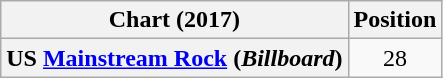<table class="wikitable plainrowheaders" style="text-align:center">
<tr>
<th scope="col">Chart (2017)</th>
<th scope="col">Position</th>
</tr>
<tr>
<th scope="row">US <a href='#'>Mainstream Rock</a> (<em>Billboard</em>)</th>
<td>28</td>
</tr>
</table>
